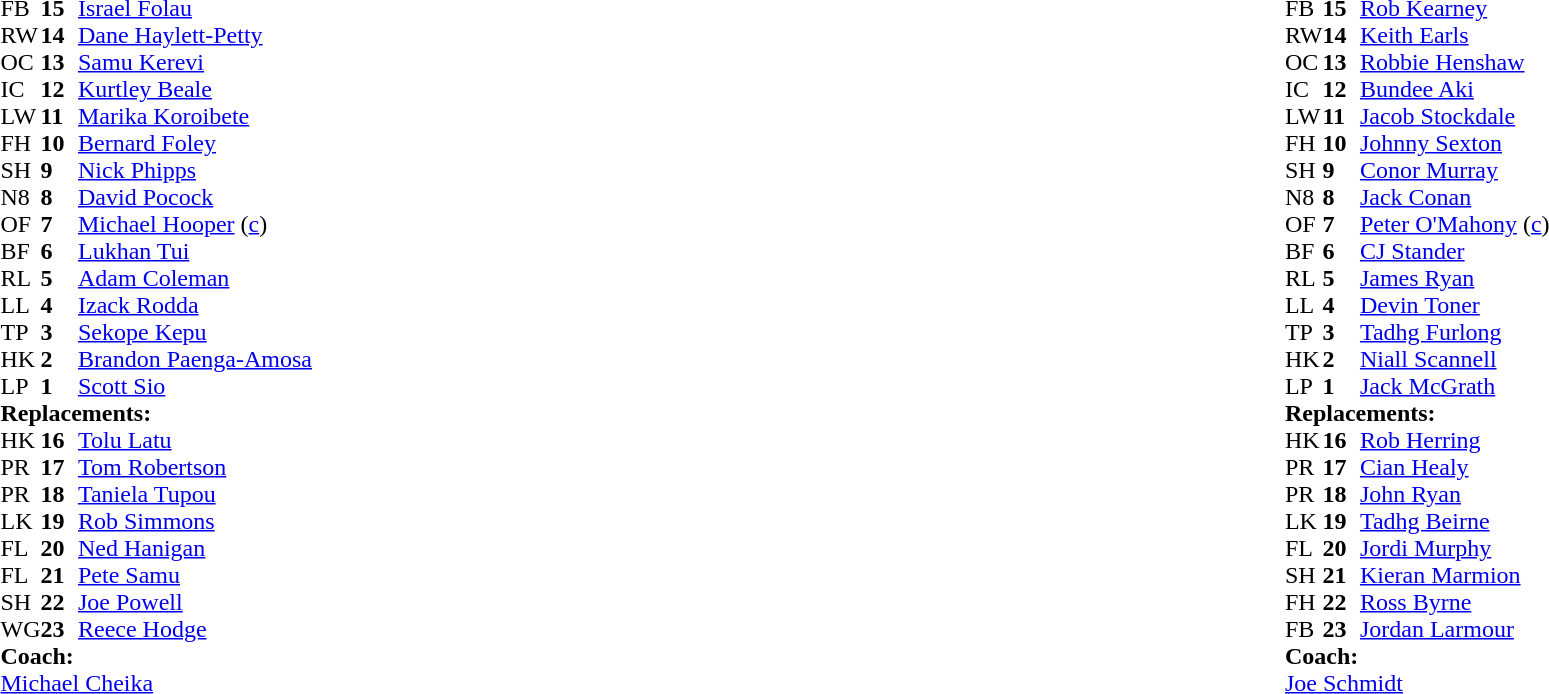<table style="width:100%;">
<tr>
<td style="vertical-align:top; width:50%;"><br><table style="font-size: 100%" cellspacing="0" cellpadding="0">
<tr>
<th width="25"></th>
<th width="25"></th>
</tr>
<tr>
<td>FB</td>
<td><strong>15</strong></td>
<td><a href='#'>Israel Folau</a></td>
<td></td>
</tr>
<tr>
<td>RW</td>
<td><strong>14</strong></td>
<td><a href='#'>Dane Haylett-Petty</a></td>
</tr>
<tr>
<td>OC</td>
<td><strong>13</strong></td>
<td><a href='#'>Samu Kerevi</a></td>
</tr>
<tr>
<td>IC</td>
<td><strong>12</strong></td>
<td><a href='#'>Kurtley Beale</a></td>
</tr>
<tr>
<td>LW</td>
<td><strong>11</strong></td>
<td><a href='#'>Marika Koroibete</a></td>
<td></td>
<td></td>
</tr>
<tr>
<td>FH</td>
<td><strong>10</strong></td>
<td><a href='#'>Bernard Foley</a></td>
</tr>
<tr>
<td>SH</td>
<td><strong>9</strong></td>
<td><a href='#'>Nick Phipps</a></td>
<td></td>
<td></td>
</tr>
<tr>
<td>N8</td>
<td><strong>8</strong></td>
<td><a href='#'>David Pocock</a></td>
</tr>
<tr>
<td>OF</td>
<td><strong>7</strong></td>
<td><a href='#'>Michael Hooper</a> (<a href='#'>c</a>)</td>
<td></td>
<td></td>
</tr>
<tr>
<td>BF</td>
<td><strong>6</strong></td>
<td><a href='#'>Lukhan Tui</a></td>
</tr>
<tr>
<td>RL</td>
<td><strong>5</strong></td>
<td><a href='#'>Adam Coleman</a></td>
<td></td>
<td></td>
</tr>
<tr>
<td>LL</td>
<td><strong>4</strong></td>
<td><a href='#'>Izack Rodda</a></td>
<td></td>
<td></td>
</tr>
<tr>
<td>TP</td>
<td><strong>3</strong></td>
<td><a href='#'>Sekope Kepu</a></td>
<td></td>
<td></td>
</tr>
<tr>
<td>HK</td>
<td><strong>2</strong></td>
<td><a href='#'>Brandon Paenga-Amosa</a></td>
<td></td>
<td></td>
</tr>
<tr>
<td>LP</td>
<td><strong>1</strong></td>
<td><a href='#'>Scott Sio</a></td>
<td></td>
<td></td>
</tr>
<tr>
<td colspan="3"><strong>Replacements:</strong></td>
</tr>
<tr>
<td>HK</td>
<td><strong>16</strong></td>
<td><a href='#'>Tolu Latu</a></td>
<td></td>
<td></td>
</tr>
<tr>
<td>PR</td>
<td><strong>17</strong></td>
<td><a href='#'>Tom Robertson</a></td>
<td></td>
<td></td>
</tr>
<tr>
<td>PR</td>
<td><strong>18</strong></td>
<td><a href='#'>Taniela Tupou</a></td>
<td></td>
<td></td>
</tr>
<tr>
<td>LK</td>
<td><strong>19</strong></td>
<td><a href='#'>Rob Simmons</a></td>
<td></td>
<td></td>
</tr>
<tr>
<td>FL</td>
<td><strong>20</strong></td>
<td><a href='#'>Ned Hanigan</a></td>
<td></td>
<td></td>
</tr>
<tr>
<td>FL</td>
<td><strong>21</strong></td>
<td><a href='#'>Pete Samu</a></td>
<td></td>
<td></td>
</tr>
<tr>
<td>SH</td>
<td><strong>22</strong></td>
<td><a href='#'>Joe Powell</a></td>
<td></td>
<td></td>
</tr>
<tr>
<td>WG</td>
<td><strong>23</strong></td>
<td><a href='#'>Reece Hodge</a></td>
<td></td>
<td></td>
</tr>
<tr>
<td colspan="3"><strong>Coach:</strong></td>
</tr>
<tr>
<td colspan="4"> <a href='#'>Michael Cheika</a></td>
</tr>
</table>
</td>
<td style="vertical-align:top; width:50%;"><br><table cellspacing="0" cellpadding="0" style="font-size:100%; margin:auto;">
<tr>
<th width="25"></th>
<th width="25"></th>
</tr>
<tr>
<td>FB</td>
<td><strong>15</strong></td>
<td><a href='#'>Rob Kearney</a></td>
<td></td>
<td></td>
</tr>
<tr>
<td>RW</td>
<td><strong>14</strong></td>
<td><a href='#'>Keith Earls</a></td>
</tr>
<tr>
<td>OC</td>
<td><strong>13</strong></td>
<td><a href='#'>Robbie Henshaw</a></td>
</tr>
<tr>
<td>IC</td>
<td><strong>12</strong></td>
<td><a href='#'>Bundee Aki</a></td>
</tr>
<tr>
<td>LW</td>
<td><strong>11</strong></td>
<td><a href='#'>Jacob Stockdale</a></td>
<td></td>
</tr>
<tr>
<td>FH</td>
<td><strong>10</strong></td>
<td><a href='#'>Johnny Sexton</a></td>
</tr>
<tr>
<td>SH</td>
<td><strong>9</strong></td>
<td><a href='#'>Conor Murray</a></td>
</tr>
<tr>
<td>N8</td>
<td><strong>8</strong></td>
<td><a href='#'>Jack Conan</a></td>
<td></td>
<td></td>
</tr>
<tr>
<td>OF</td>
<td><strong>7</strong></td>
<td><a href='#'>Peter O'Mahony</a> (<a href='#'>c</a>)</td>
<td></td>
<td></td>
</tr>
<tr>
<td>BF</td>
<td><strong>6</strong></td>
<td><a href='#'>CJ Stander</a></td>
</tr>
<tr>
<td>RL</td>
<td><strong>5</strong></td>
<td><a href='#'>James Ryan</a></td>
</tr>
<tr>
<td>LL</td>
<td><strong>4</strong></td>
<td><a href='#'>Devin Toner</a></td>
</tr>
<tr>
<td>TP</td>
<td><strong>3</strong></td>
<td><a href='#'>Tadhg Furlong</a></td>
<td></td>
<td></td>
</tr>
<tr>
<td>HK</td>
<td><strong>2</strong></td>
<td><a href='#'>Niall Scannell</a></td>
<td></td>
<td></td>
</tr>
<tr>
<td>LP</td>
<td><strong>1</strong></td>
<td><a href='#'>Jack McGrath</a></td>
<td></td>
<td></td>
</tr>
<tr>
<td colspan=3><strong>Replacements:</strong></td>
</tr>
<tr>
<td>HK</td>
<td><strong>16</strong></td>
<td><a href='#'>Rob Herring</a></td>
<td></td>
<td></td>
</tr>
<tr>
<td>PR</td>
<td><strong>17</strong></td>
<td><a href='#'>Cian Healy</a></td>
<td></td>
<td></td>
</tr>
<tr>
<td>PR</td>
<td><strong>18</strong></td>
<td><a href='#'>John Ryan</a></td>
<td></td>
<td></td>
</tr>
<tr>
<td>LK</td>
<td><strong>19</strong></td>
<td><a href='#'>Tadhg Beirne</a></td>
<td></td>
<td></td>
</tr>
<tr>
<td>FL</td>
<td><strong>20</strong></td>
<td><a href='#'>Jordi Murphy</a></td>
<td></td>
<td></td>
</tr>
<tr>
<td>SH</td>
<td><strong>21</strong></td>
<td><a href='#'>Kieran Marmion</a></td>
</tr>
<tr>
<td>FH</td>
<td><strong>22</strong></td>
<td><a href='#'>Ross Byrne</a></td>
</tr>
<tr>
<td>FB</td>
<td><strong>23</strong></td>
<td><a href='#'>Jordan Larmour</a></td>
<td></td>
<td></td>
</tr>
<tr>
<td colspan=3><strong>Coach:</strong></td>
</tr>
<tr>
<td colspan="4"> <a href='#'>Joe Schmidt</a></td>
</tr>
</table>
</td>
</tr>
</table>
